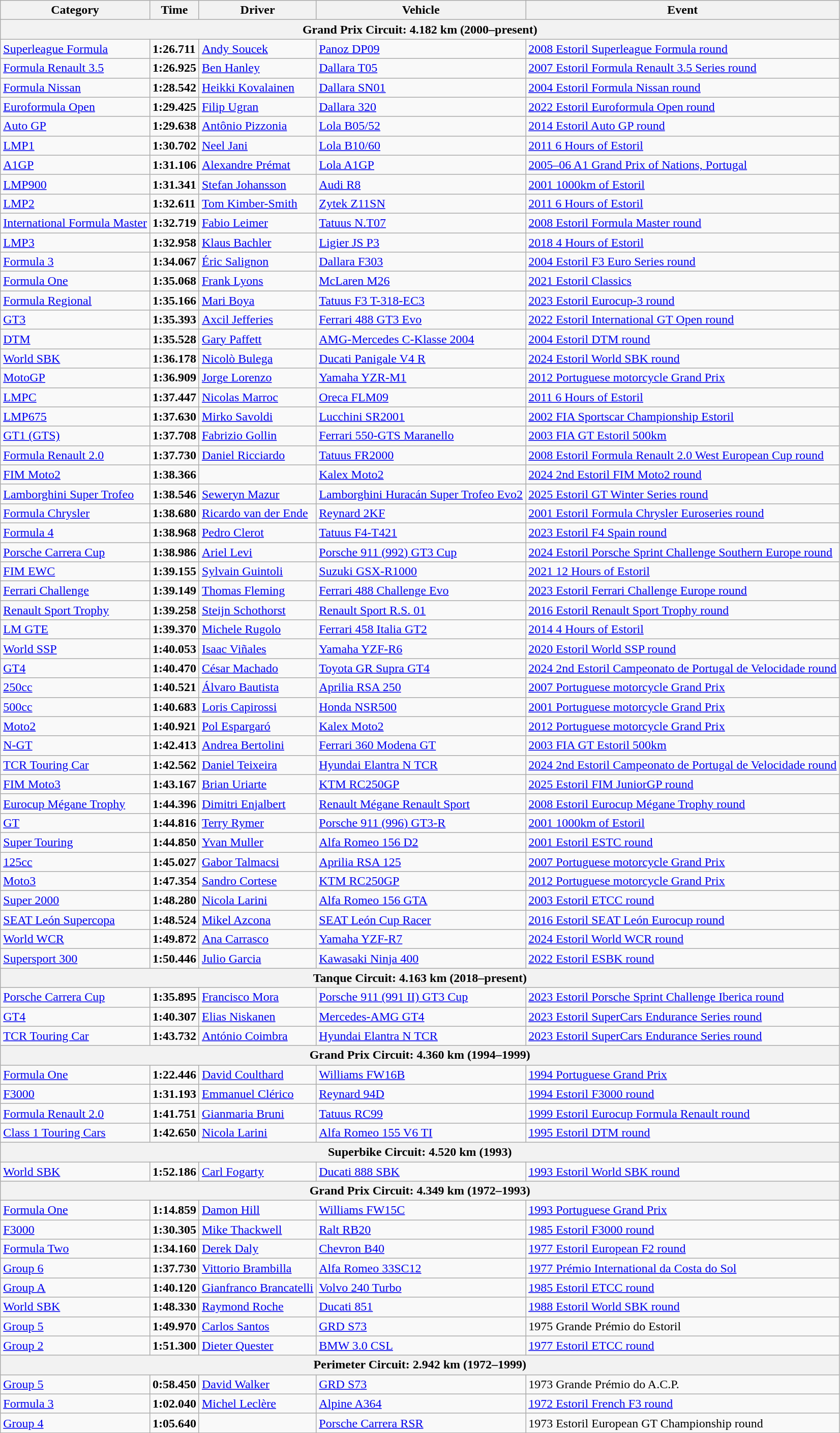<table class="wikitable">
<tr>
<th>Category</th>
<th>Time</th>
<th>Driver</th>
<th>Vehicle</th>
<th>Event</th>
</tr>
<tr>
<th colspan=5>Grand Prix Circuit: 4.182 km (2000–present)</th>
</tr>
<tr>
<td><a href='#'>Superleague Formula</a></td>
<td><strong>1:26.711</strong></td>
<td><a href='#'>Andy Soucek</a></td>
<td><a href='#'>Panoz DP09</a></td>
<td><a href='#'>2008 Estoril Superleague Formula round</a></td>
</tr>
<tr>
<td><a href='#'>Formula Renault 3.5</a></td>
<td><strong>1:26.925</strong></td>
<td><a href='#'>Ben Hanley</a></td>
<td><a href='#'>Dallara T05</a></td>
<td><a href='#'>2007 Estoril Formula Renault 3.5 Series round</a></td>
</tr>
<tr>
<td><a href='#'>Formula Nissan</a></td>
<td><strong>1:28.542</strong></td>
<td><a href='#'>Heikki Kovalainen</a></td>
<td><a href='#'>Dallara SN01</a></td>
<td><a href='#'>2004 Estoril Formula Nissan round</a></td>
</tr>
<tr>
<td><a href='#'>Euroformula Open</a></td>
<td><strong>1:29.425</strong></td>
<td><a href='#'>Filip Ugran</a></td>
<td><a href='#'>Dallara 320</a></td>
<td><a href='#'>2022 Estoril Euroformula Open round</a></td>
</tr>
<tr>
<td><a href='#'>Auto GP</a></td>
<td><strong>1:29.638</strong></td>
<td><a href='#'>Antônio Pizzonia</a></td>
<td><a href='#'>Lola B05/52</a></td>
<td><a href='#'>2014 Estoril Auto GP round</a></td>
</tr>
<tr>
<td><a href='#'>LMP1</a></td>
<td><strong>1:30.702</strong></td>
<td><a href='#'>Neel Jani</a></td>
<td><a href='#'>Lola B10/60</a></td>
<td><a href='#'>2011 6 Hours of Estoril</a></td>
</tr>
<tr>
<td><a href='#'>A1GP</a></td>
<td><strong>1:31.106</strong></td>
<td><a href='#'>Alexandre Prémat</a></td>
<td><a href='#'>Lola A1GP</a></td>
<td><a href='#'>2005–06 A1 Grand Prix of Nations, Portugal</a></td>
</tr>
<tr>
<td><a href='#'>LMP900</a></td>
<td><strong>1:31.341</strong></td>
<td><a href='#'>Stefan Johansson</a></td>
<td><a href='#'>Audi R8</a></td>
<td><a href='#'>2001 1000km of Estoril</a></td>
</tr>
<tr>
<td><a href='#'>LMP2</a></td>
<td><strong>1:32.611</strong></td>
<td><a href='#'>Tom Kimber-Smith</a></td>
<td><a href='#'>Zytek Z11SN</a></td>
<td><a href='#'>2011 6 Hours of Estoril</a></td>
</tr>
<tr>
<td><a href='#'>International Formula Master</a></td>
<td><strong>1:32.719</strong></td>
<td><a href='#'>Fabio Leimer</a></td>
<td><a href='#'>Tatuus N.T07</a></td>
<td><a href='#'>2008 Estoril Formula Master round</a></td>
</tr>
<tr>
<td><a href='#'>LMP3</a></td>
<td><strong>1:32.958</strong></td>
<td><a href='#'>Klaus Bachler</a></td>
<td><a href='#'>Ligier JS P3</a></td>
<td><a href='#'>2018 4 Hours of Estoril</a></td>
</tr>
<tr>
<td><a href='#'>Formula 3</a></td>
<td><strong>1:34.067</strong></td>
<td><a href='#'>Éric Salignon</a></td>
<td><a href='#'>Dallara F303</a></td>
<td><a href='#'>2004 Estoril F3 Euro Series round</a></td>
</tr>
<tr>
<td><a href='#'>Formula One</a></td>
<td><strong>1:35.068</strong></td>
<td><a href='#'>Frank Lyons</a></td>
<td><a href='#'>McLaren M26</a></td>
<td><a href='#'>2021 Estoril Classics</a></td>
</tr>
<tr>
<td><a href='#'>Formula Regional</a></td>
<td><strong>1:35.166</strong></td>
<td><a href='#'>Mari Boya</a></td>
<td><a href='#'>Tatuus F3 T-318-EC3</a></td>
<td><a href='#'>2023 Estoril Eurocup-3 round</a></td>
</tr>
<tr>
<td><a href='#'>GT3</a></td>
<td><strong>1:35.393</strong></td>
<td><a href='#'>Axcil Jefferies</a></td>
<td><a href='#'>Ferrari 488 GT3 Evo</a></td>
<td><a href='#'>2022 Estoril International GT Open round</a></td>
</tr>
<tr>
<td><a href='#'>DTM</a></td>
<td><strong>1:35.528</strong></td>
<td><a href='#'>Gary Paffett</a></td>
<td><a href='#'>AMG-Mercedes C-Klasse 2004</a></td>
<td><a href='#'>2004 Estoril DTM round</a></td>
</tr>
<tr>
<td><a href='#'>World SBK</a></td>
<td><strong>1:36.178</strong></td>
<td><a href='#'>Nicolò Bulega</a></td>
<td><a href='#'>Ducati Panigale V4 R</a></td>
<td><a href='#'>2024 Estoril World SBK round</a></td>
</tr>
<tr>
<td><a href='#'>MotoGP</a></td>
<td><strong>1:36.909</strong></td>
<td><a href='#'>Jorge Lorenzo</a></td>
<td><a href='#'>Yamaha YZR-M1</a></td>
<td><a href='#'>2012 Portuguese motorcycle Grand Prix</a></td>
</tr>
<tr>
<td><a href='#'>LMPC</a></td>
<td><strong>1:37.447</strong></td>
<td><a href='#'>Nicolas Marroc</a></td>
<td><a href='#'>Oreca FLM09</a></td>
<td><a href='#'>2011 6 Hours of Estoril</a></td>
</tr>
<tr>
<td><a href='#'>LMP675</a></td>
<td><strong>1:37.630</strong></td>
<td><a href='#'>Mirko Savoldi</a></td>
<td><a href='#'>Lucchini SR2001</a></td>
<td><a href='#'>2002 FIA Sportscar Championship Estoril</a></td>
</tr>
<tr>
<td><a href='#'>GT1 (GTS)</a></td>
<td><strong>1:37.708</strong></td>
<td><a href='#'>Fabrizio Gollin</a></td>
<td><a href='#'>Ferrari 550-GTS Maranello</a></td>
<td><a href='#'>2003 FIA GT Estoril 500km</a></td>
</tr>
<tr>
<td><a href='#'>Formula Renault 2.0</a></td>
<td><strong>1:37.730</strong></td>
<td><a href='#'>Daniel Ricciardo</a></td>
<td><a href='#'>Tatuus FR2000</a></td>
<td><a href='#'>2008 Estoril Formula Renault 2.0 West European Cup round</a></td>
</tr>
<tr>
<td><a href='#'>FIM Moto2</a></td>
<td><strong>1:38.366</strong></td>
<td></td>
<td><a href='#'>Kalex Moto2</a></td>
<td><a href='#'>2024 2nd Estoril FIM Moto2 round</a></td>
</tr>
<tr>
<td><a href='#'>Lamborghini Super Trofeo</a></td>
<td><strong>1:38.546</strong></td>
<td><a href='#'>Seweryn Mazur</a></td>
<td><a href='#'>Lamborghini Huracán Super Trofeo Evo2</a></td>
<td><a href='#'>2025 Estoril GT Winter Series round</a></td>
</tr>
<tr>
<td><a href='#'>Formula Chrysler</a></td>
<td><strong>1:38.680</strong></td>
<td><a href='#'>Ricardo van der Ende</a></td>
<td><a href='#'>Reynard 2KF</a></td>
<td><a href='#'>2001 Estoril Formula Chrysler Euroseries round</a></td>
</tr>
<tr>
<td><a href='#'>Formula 4</a></td>
<td><strong>1:38.968</strong></td>
<td><a href='#'>Pedro Clerot</a></td>
<td><a href='#'>Tatuus F4-T421</a></td>
<td><a href='#'>2023 Estoril F4 Spain round</a></td>
</tr>
<tr>
<td><a href='#'>Porsche Carrera Cup</a></td>
<td><strong>1:38.986</strong></td>
<td><a href='#'>Ariel Levi</a></td>
<td><a href='#'>Porsche 911 (992) GT3 Cup</a></td>
<td><a href='#'>2024 Estoril Porsche Sprint Challenge Southern Europe round</a></td>
</tr>
<tr>
<td><a href='#'>FIM EWC</a></td>
<td><strong>1:39.155</strong></td>
<td><a href='#'>Sylvain Guintoli</a></td>
<td><a href='#'>Suzuki GSX-R1000</a></td>
<td><a href='#'>2021 12 Hours of Estoril</a></td>
</tr>
<tr>
<td><a href='#'>Ferrari Challenge</a></td>
<td><strong>1:39.149</strong></td>
<td><a href='#'>Thomas Fleming</a></td>
<td><a href='#'>Ferrari 488 Challenge Evo</a></td>
<td><a href='#'>2023 Estoril Ferrari Challenge Europe round</a></td>
</tr>
<tr>
<td><a href='#'>Renault Sport Trophy</a></td>
<td><strong>1:39.258</strong></td>
<td><a href='#'>Steijn Schothorst</a></td>
<td><a href='#'>Renault Sport R.S. 01</a></td>
<td><a href='#'>2016 Estoril Renault Sport Trophy round</a></td>
</tr>
<tr>
<td><a href='#'>LM GTE</a></td>
<td><strong>1:39.370</strong></td>
<td><a href='#'>Michele Rugolo</a></td>
<td><a href='#'>Ferrari 458 Italia GT2</a></td>
<td><a href='#'>2014 4 Hours of Estoril</a></td>
</tr>
<tr>
<td><a href='#'>World SSP</a></td>
<td><strong>1:40.053</strong></td>
<td><a href='#'>Isaac Viñales</a></td>
<td><a href='#'>Yamaha YZF-R6</a></td>
<td><a href='#'>2020 Estoril World SSP round</a></td>
</tr>
<tr>
<td><a href='#'>GT4</a></td>
<td><strong>1:40.470</strong></td>
<td><a href='#'>César Machado</a></td>
<td><a href='#'>Toyota GR Supra GT4</a></td>
<td><a href='#'>2024 2nd Estoril Campeonato de Portugal de Velocidade round</a></td>
</tr>
<tr>
<td><a href='#'>250cc</a></td>
<td><strong>1:40.521</strong></td>
<td><a href='#'>Álvaro Bautista</a></td>
<td><a href='#'>Aprilia RSA 250</a></td>
<td><a href='#'>2007 Portuguese motorcycle Grand Prix</a></td>
</tr>
<tr>
<td><a href='#'>500cc</a></td>
<td><strong>1:40.683</strong></td>
<td><a href='#'>Loris Capirossi</a></td>
<td><a href='#'>Honda NSR500</a></td>
<td><a href='#'>2001 Portuguese motorcycle Grand Prix</a></td>
</tr>
<tr>
<td><a href='#'>Moto2</a></td>
<td><strong>1:40.921</strong></td>
<td><a href='#'>Pol Espargaró</a></td>
<td><a href='#'>Kalex Moto2</a></td>
<td><a href='#'>2012 Portuguese motorcycle Grand Prix</a></td>
</tr>
<tr>
<td><a href='#'>N-GT</a></td>
<td><strong>1:42.413</strong></td>
<td><a href='#'>Andrea Bertolini</a></td>
<td><a href='#'>Ferrari 360 Modena GT</a></td>
<td><a href='#'>2003 FIA GT Estoril 500km</a></td>
</tr>
<tr>
<td><a href='#'>TCR Touring Car</a></td>
<td><strong>1:42.562</strong></td>
<td><a href='#'>Daniel Teixeira</a></td>
<td><a href='#'>Hyundai Elantra N TCR</a></td>
<td><a href='#'>2024 2nd Estoril Campeonato de Portugal de Velocidade round</a></td>
</tr>
<tr>
<td><a href='#'>FIM Moto3</a></td>
<td><strong>1:43.167</strong></td>
<td><a href='#'>Brian Uriarte</a></td>
<td><a href='#'>KTM RC250GP</a></td>
<td><a href='#'>2025 Estoril FIM JuniorGP round</a></td>
</tr>
<tr>
<td><a href='#'>Eurocup Mégane Trophy</a></td>
<td><strong>1:44.396</strong></td>
<td><a href='#'>Dimitri Enjalbert</a></td>
<td><a href='#'>Renault Mégane Renault Sport</a></td>
<td><a href='#'>2008 Estoril Eurocup Mégane Trophy round</a></td>
</tr>
<tr>
<td><a href='#'>GT</a></td>
<td><strong>1:44.816</strong></td>
<td><a href='#'>Terry Rymer</a></td>
<td><a href='#'>Porsche 911 (996) GT3-R</a></td>
<td><a href='#'>2001 1000km of Estoril</a></td>
</tr>
<tr>
<td><a href='#'>Super Touring</a></td>
<td><strong>1:44.850</strong></td>
<td><a href='#'>Yvan Muller</a></td>
<td><a href='#'>Alfa Romeo 156 D2</a></td>
<td><a href='#'>2001 Estoril ESTC round</a></td>
</tr>
<tr>
<td><a href='#'>125cc</a></td>
<td><strong>1:45.027</strong></td>
<td><a href='#'>Gabor Talmacsi</a></td>
<td><a href='#'>Aprilia RSA 125</a></td>
<td><a href='#'>2007 Portuguese motorcycle Grand Prix</a></td>
</tr>
<tr>
<td><a href='#'>Moto3</a></td>
<td><strong>1:47.354</strong></td>
<td><a href='#'>Sandro Cortese</a></td>
<td><a href='#'>KTM RC250GP</a></td>
<td><a href='#'>2012 Portuguese motorcycle Grand Prix</a></td>
</tr>
<tr>
<td><a href='#'>Super 2000</a></td>
<td><strong>1:48.280</strong></td>
<td><a href='#'>Nicola Larini</a></td>
<td><a href='#'>Alfa Romeo 156 GTA</a></td>
<td><a href='#'>2003 Estoril ETCC round</a></td>
</tr>
<tr>
<td><a href='#'>SEAT León Supercopa</a></td>
<td><strong>1:48.524</strong></td>
<td><a href='#'>Mikel Azcona</a></td>
<td><a href='#'>SEAT León Cup Racer</a></td>
<td><a href='#'>2016 Estoril SEAT León Eurocup round</a></td>
</tr>
<tr>
<td><a href='#'>World WCR</a></td>
<td><strong>1:49.872</strong></td>
<td><a href='#'>Ana Carrasco</a></td>
<td><a href='#'>Yamaha YZF-R7</a></td>
<td><a href='#'>2024 Estoril World WCR round</a></td>
</tr>
<tr>
<td><a href='#'>Supersport 300</a></td>
<td><strong>1:50.446</strong></td>
<td><a href='#'>Julio Garcia</a></td>
<td><a href='#'>Kawasaki Ninja 400</a></td>
<td><a href='#'>2022 Estoril ESBK round</a></td>
</tr>
<tr>
<th colspan=5>Tanque Circuit: 4.163 km (2018–present)</th>
</tr>
<tr>
<td><a href='#'>Porsche Carrera Cup</a></td>
<td><strong>1:35.895</strong></td>
<td><a href='#'>Francisco Mora</a></td>
<td><a href='#'>Porsche 911 (991 II) GT3 Cup</a></td>
<td><a href='#'>2023 Estoril Porsche Sprint Challenge Iberica round</a></td>
</tr>
<tr>
<td><a href='#'>GT4</a></td>
<td><strong>1:40.307</strong></td>
<td><a href='#'>Elias Niskanen</a></td>
<td><a href='#'>Mercedes-AMG GT4</a></td>
<td><a href='#'>2023 Estoril SuperCars Endurance Series round</a></td>
</tr>
<tr>
<td><a href='#'>TCR Touring Car</a></td>
<td><strong>1:43.732</strong></td>
<td><a href='#'>António Coimbra</a></td>
<td><a href='#'>Hyundai Elantra N TCR</a></td>
<td><a href='#'>2023 Estoril SuperCars Endurance Series round</a></td>
</tr>
<tr>
<th colspan=5>Grand Prix Circuit: 4.360 km (1994–1999)</th>
</tr>
<tr>
<td><a href='#'>Formula One</a></td>
<td><strong>1:22.446</strong></td>
<td><a href='#'>David Coulthard</a></td>
<td><a href='#'>Williams FW16B</a></td>
<td><a href='#'>1994 Portuguese Grand Prix</a></td>
</tr>
<tr>
<td><a href='#'>F3000</a></td>
<td><strong>1:31.193</strong></td>
<td><a href='#'>Emmanuel Clérico</a></td>
<td><a href='#'>Reynard 94D</a></td>
<td><a href='#'>1994 Estoril F3000 round</a></td>
</tr>
<tr>
<td><a href='#'>Formula Renault 2.0</a></td>
<td><strong>1:41.751</strong></td>
<td><a href='#'>Gianmaria Bruni</a></td>
<td><a href='#'>Tatuus RC99</a></td>
<td><a href='#'>1999 Estoril Eurocup Formula Renault round</a></td>
</tr>
<tr>
<td><a href='#'>Class 1 Touring Cars</a></td>
<td><strong>1:42.650</strong></td>
<td><a href='#'>Nicola Larini</a></td>
<td><a href='#'>Alfa Romeo 155 V6 TI</a></td>
<td><a href='#'>1995 Estoril DTM round</a></td>
</tr>
<tr>
<th colspan=5>Superbike Circuit: 4.520 km (1993)</th>
</tr>
<tr>
<td><a href='#'>World SBK</a></td>
<td><strong>1:52.186</strong></td>
<td><a href='#'>Carl Fogarty</a></td>
<td><a href='#'>Ducati 888 SBK</a></td>
<td><a href='#'>1993 Estoril World SBK round</a></td>
</tr>
<tr>
<th colspan=5>Grand Prix Circuit: 4.349 km (1972–1993)</th>
</tr>
<tr>
<td><a href='#'>Formula One</a></td>
<td><strong>1:14.859</strong></td>
<td><a href='#'>Damon Hill</a></td>
<td><a href='#'>Williams FW15C</a></td>
<td><a href='#'>1993 Portuguese Grand Prix</a></td>
</tr>
<tr>
<td><a href='#'>F3000</a></td>
<td><strong>1:30.305</strong></td>
<td><a href='#'>Mike Thackwell</a></td>
<td><a href='#'>Ralt RB20</a></td>
<td><a href='#'>1985 Estoril F3000 round</a></td>
</tr>
<tr>
<td><a href='#'>Formula Two</a></td>
<td><strong>1:34.160</strong></td>
<td><a href='#'>Derek Daly</a></td>
<td><a href='#'>Chevron B40</a></td>
<td><a href='#'>1977 Estoril European F2 round</a></td>
</tr>
<tr>
<td><a href='#'>Group 6</a></td>
<td><strong>1:37.730</strong></td>
<td><a href='#'>Vittorio Brambilla</a></td>
<td><a href='#'>Alfa Romeo 33SC12</a></td>
<td><a href='#'>1977 Prémio International da Costa do Sol</a></td>
</tr>
<tr>
<td><a href='#'>Group A</a></td>
<td><strong>1:40.120</strong></td>
<td><a href='#'>Gianfranco Brancatelli</a></td>
<td><a href='#'>Volvo 240 Turbo</a></td>
<td><a href='#'>1985 Estoril ETCC round</a></td>
</tr>
<tr>
<td><a href='#'>World SBK</a></td>
<td><strong>1:48.330</strong></td>
<td><a href='#'>Raymond Roche</a></td>
<td><a href='#'>Ducati 851</a></td>
<td><a href='#'>1988 Estoril World SBK round</a></td>
</tr>
<tr>
<td><a href='#'>Group 5</a></td>
<td><strong>1:49.970</strong></td>
<td><a href='#'>Carlos Santos</a></td>
<td><a href='#'>GRD S73</a></td>
<td>1975 Grande Prémio do Estoril</td>
</tr>
<tr>
<td><a href='#'>Group 2</a></td>
<td><strong>1:51.300</strong></td>
<td><a href='#'>Dieter Quester</a></td>
<td><a href='#'>BMW 3.0 CSL</a></td>
<td><a href='#'>1977 Estoril ETCC round</a></td>
</tr>
<tr>
<th colspan=5>Perimeter Circuit: 2.942 km (1972–1999)</th>
</tr>
<tr>
<td><a href='#'>Group 5</a></td>
<td><strong>0:58.450</strong></td>
<td><a href='#'>David Walker</a></td>
<td><a href='#'>GRD S73</a></td>
<td>1973 Grande Prémio do A.C.P.</td>
</tr>
<tr>
<td><a href='#'>Formula 3</a></td>
<td><strong>1:02.040</strong></td>
<td><a href='#'>Michel Leclère</a></td>
<td><a href='#'>Alpine A364</a></td>
<td><a href='#'>1972 Estoril French F3 round</a></td>
</tr>
<tr>
<td><a href='#'>Group 4</a></td>
<td><strong>1:05.640</strong></td>
<td></td>
<td><a href='#'>Porsche Carrera RSR</a></td>
<td>1973 Estoril European GT Championship round</td>
</tr>
<tr>
</tr>
</table>
